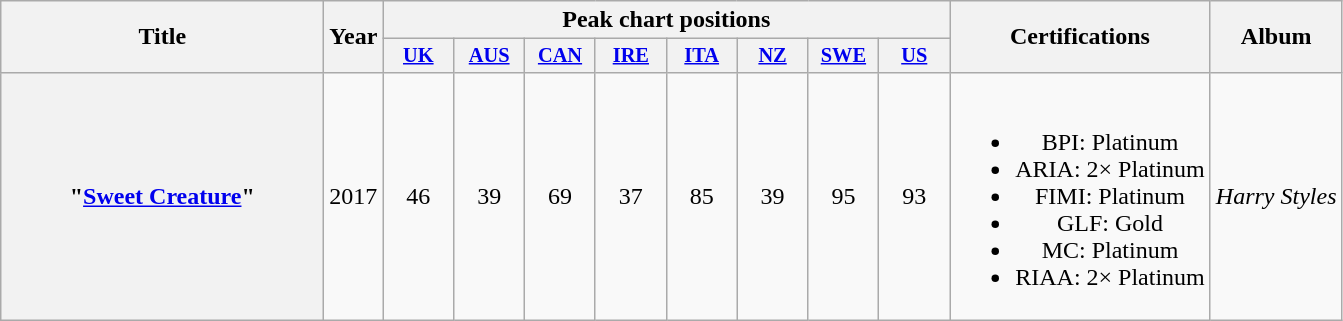<table class="wikitable plainrowheaders" style="text-align:center;">
<tr>
<th scope="col" rowspan="2" style="width:13em;">Title</th>
<th scope="col" rowspan="2" style="width:1em;">Year</th>
<th scope="col" colspan="8">Peak chart positions</th>
<th scope="col" rowspan="2">Certifications</th>
<th scope="col" rowspan="2">Album</th>
</tr>
<tr>
<th scope="col" style="width:3em;font-size:85%;"><a href='#'>UK</a><br></th>
<th scope="col" style="width:3em;font-size:85%;"><a href='#'>AUS</a><br></th>
<th scope="col" style="width:3em;font-size:85%;"><a href='#'>CAN</a><br></th>
<th scope="col" style="width:3em;font-size:85%;"><a href='#'>IRE</a><br></th>
<th scope="col" style="width:3em;font-size:85%;"><a href='#'>ITA</a><br></th>
<th scope="col" style="width:3em;font-size:85%;"><a href='#'>NZ</a><br></th>
<th scope="col" style="width:3em;font-size:85%;"><a href='#'>SWE</a><br></th>
<th scope="col" style="width:3em;font-size:85%;"><a href='#'>US</a><br></th>
</tr>
<tr>
<th scope="row">"<a href='#'>Sweet Creature</a>"</th>
<td>2017</td>
<td>46</td>
<td>39</td>
<td>69</td>
<td>37</td>
<td>85</td>
<td>39</td>
<td>95</td>
<td>93</td>
<td><br><ul><li>BPI: Platinum</li><li>ARIA: 2× Platinum</li><li>FIMI: Platinum</li><li>GLF: Gold</li><li>MC: Platinum</li><li>RIAA: 2× Platinum</li></ul></td>
<td><em>Harry Styles</em></td>
</tr>
</table>
